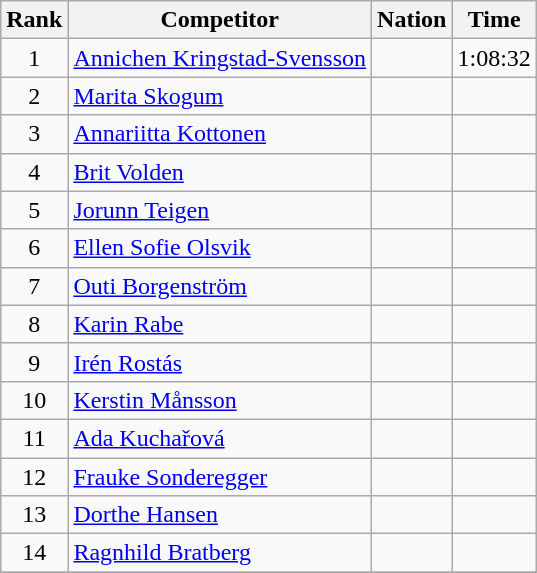<table class="wikitable sortable" style="text-align:left">
<tr>
<th data-sort-type="number">Rank</th>
<th class="unsortable">Competitor</th>
<th>Nation</th>
<th>Time</th>
</tr>
<tr>
<td style="text-align:center">1</td>
<td><a href='#'>Annichen Kringstad-Svensson</a></td>
<td></td>
<td style="text-align:right">1:08:32</td>
</tr>
<tr>
<td style="text-align:center">2</td>
<td><a href='#'>Marita Skogum</a></td>
<td></td>
<td style="text-align:right"></td>
</tr>
<tr>
<td style="text-align:center">3</td>
<td><a href='#'>Annariitta Kottonen</a></td>
<td></td>
<td style="text-align:right"></td>
</tr>
<tr>
<td style="text-align:center">4</td>
<td><a href='#'>Brit Volden</a></td>
<td></td>
<td style="text-align:right"></td>
</tr>
<tr>
<td style="text-align:center">5</td>
<td><a href='#'>Jorunn Teigen</a></td>
<td></td>
<td style="text-align:right"></td>
</tr>
<tr>
<td style="text-align:center">6</td>
<td><a href='#'>Ellen Sofie Olsvik</a></td>
<td></td>
<td style="text-align:right"></td>
</tr>
<tr>
<td style="text-align:center">7</td>
<td><a href='#'>Outi Borgenström</a></td>
<td></td>
<td style="text-align:right"></td>
</tr>
<tr>
<td style="text-align:center">8</td>
<td><a href='#'>Karin Rabe</a></td>
<td></td>
<td style="text-align:right"></td>
</tr>
<tr>
<td style="text-align:center">9</td>
<td><a href='#'>Irén Rostás</a></td>
<td></td>
<td style="text-align:right"></td>
</tr>
<tr>
<td style="text-align:center">10</td>
<td><a href='#'>Kerstin Månsson</a></td>
<td></td>
<td style="text-align:right"></td>
</tr>
<tr>
<td style="text-align:center">11</td>
<td><a href='#'>Ada Kuchařová</a></td>
<td></td>
<td style="text-align:right"></td>
</tr>
<tr>
<td style="text-align:center">12</td>
<td><a href='#'>Frauke Sonderegger</a></td>
<td></td>
<td style="text-align:right"></td>
</tr>
<tr>
<td style="text-align:center">13</td>
<td><a href='#'>Dorthe Hansen</a></td>
<td></td>
<td style="text-align:right"></td>
</tr>
<tr>
<td style="text-align:center">14</td>
<td><a href='#'>Ragnhild Bratberg</a></td>
<td></td>
<td style="text-align:right"></td>
</tr>
<tr>
</tr>
</table>
